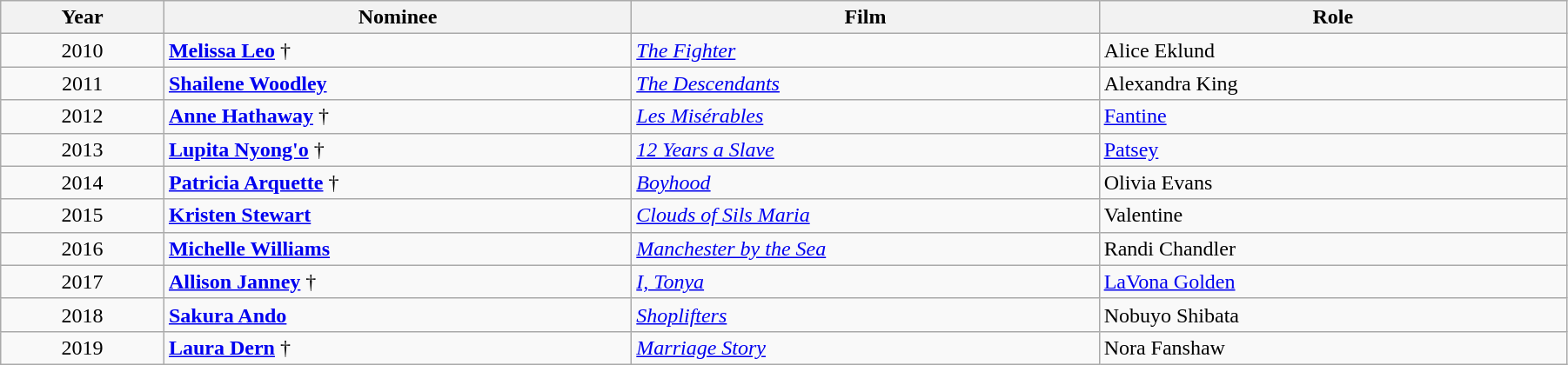<table class="wikitable" width="95%" cellpadding="5">
<tr>
<th width="100"><strong>Year</strong></th>
<th width="300"><strong>Nominee</strong></th>
<th width="300"><strong>Film</strong></th>
<th width="300"><strong>Role</strong></th>
</tr>
<tr>
<td style="text-align:center;">2010</td>
<td><strong><a href='#'>Melissa Leo</a></strong> †</td>
<td><em><a href='#'>The Fighter</a></em></td>
<td>Alice Eklund</td>
</tr>
<tr>
<td style="text-align:center;">2011</td>
<td><strong><a href='#'>Shailene Woodley</a></strong></td>
<td><em><a href='#'>The Descendants</a></em></td>
<td>Alexandra King</td>
</tr>
<tr>
<td style="text-align:center;">2012</td>
<td><strong><a href='#'>Anne Hathaway</a></strong> †</td>
<td><em><a href='#'>Les Misérables</a></em></td>
<td><a href='#'>Fantine</a></td>
</tr>
<tr>
<td style="text-align:center;">2013</td>
<td><strong><a href='#'>Lupita Nyong'o</a></strong> †</td>
<td><em><a href='#'>12 Years a Slave</a></em></td>
<td><a href='#'>Patsey</a></td>
</tr>
<tr>
<td style="text-align:center;">2014</td>
<td><strong><a href='#'>Patricia Arquette</a></strong> †</td>
<td><em><a href='#'>Boyhood</a></em></td>
<td>Olivia Evans</td>
</tr>
<tr>
<td style="text-align:center;">2015</td>
<td><strong><a href='#'>Kristen Stewart</a></strong></td>
<td><em><a href='#'>Clouds of Sils Maria</a></em></td>
<td>Valentine</td>
</tr>
<tr>
<td style="text-align:center;">2016</td>
<td><strong><a href='#'>Michelle Williams</a></strong></td>
<td><em><a href='#'>Manchester by the Sea</a></em></td>
<td>Randi Chandler</td>
</tr>
<tr>
<td style="text-align:center;">2017</td>
<td><strong><a href='#'>Allison Janney</a></strong> †</td>
<td><em><a href='#'>I, Tonya</a></em></td>
<td><a href='#'>LaVona Golden</a></td>
</tr>
<tr>
<td style="text-align:center;">2018</td>
<td><strong><a href='#'>Sakura Ando</a></strong></td>
<td><em><a href='#'>Shoplifters</a></em></td>
<td>Nobuyo Shibata</td>
</tr>
<tr>
<td style="text-align:center;">2019</td>
<td><strong><a href='#'>Laura Dern</a></strong> †</td>
<td><em><a href='#'>Marriage Story</a></em></td>
<td>Nora Fanshaw</td>
</tr>
</table>
